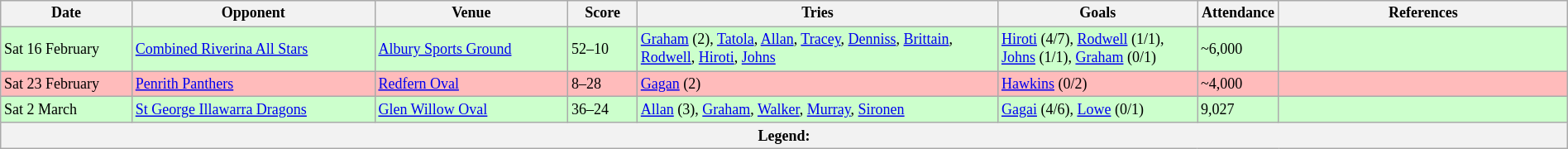<table class="wikitable" width="100%" style="font-size:75%;">
<tr>
<th width="100">Date</th>
<th width="190">Opponent</th>
<th width="150">Venue</th>
<th width="50">Score</th>
<th width="285">Tries</th>
<th width="155">Goals</th>
<th width="60">Attendance</th>
<th>References</th>
</tr>
<tr bgcolor="#CCFFCC">
<td>Sat 16 February</td>
<td> <a href='#'>Combined Riverina All Stars</a></td>
<td><a href='#'>Albury Sports Ground</a></td>
<td>52–10</td>
<td><a href='#'>Graham</a> (2), <a href='#'>Tatola</a>, <a href='#'>Allan</a>, <a href='#'>Tracey</a>, <a href='#'>Denniss</a>, <a href='#'>Brittain</a>, <a href='#'>Rodwell</a>, <a href='#'>Hiroti</a>, <a href='#'>Johns</a></td>
<td><a href='#'>Hiroti</a> (4/7), <a href='#'>Rodwell</a> (1/1),<br><a href='#'>Johns</a> (1/1), <a href='#'>Graham</a> (0/1)</td>
<td>~6,000</td>
<td></td>
</tr>
<tr bgcolor="#FFBBBB">
<td>Sat 23 February</td>
<td> <a href='#'>Penrith Panthers</a></td>
<td><a href='#'>Redfern Oval</a></td>
<td>8–28</td>
<td><a href='#'>Gagan</a> (2)</td>
<td><a href='#'>Hawkins</a> (0/2)</td>
<td>~4,000</td>
<td></td>
</tr>
<tr bgcolor="#CCFFCC">
<td>Sat 2 March</td>
<td> <a href='#'>St George Illawarra Dragons</a></td>
<td><a href='#'>Glen Willow Oval</a></td>
<td>36–24</td>
<td><a href='#'>Allan</a> (3), <a href='#'>Graham</a>, <a href='#'>Walker</a>, <a href='#'>Murray</a>, <a href='#'>Sironen</a></td>
<td><a href='#'>Gagai</a> (4/6), <a href='#'>Lowe</a> (0/1)</td>
<td>9,027</td>
<td></td>
</tr>
<tr>
<th colspan="8"><strong>Legend</strong>:   </th>
</tr>
</table>
